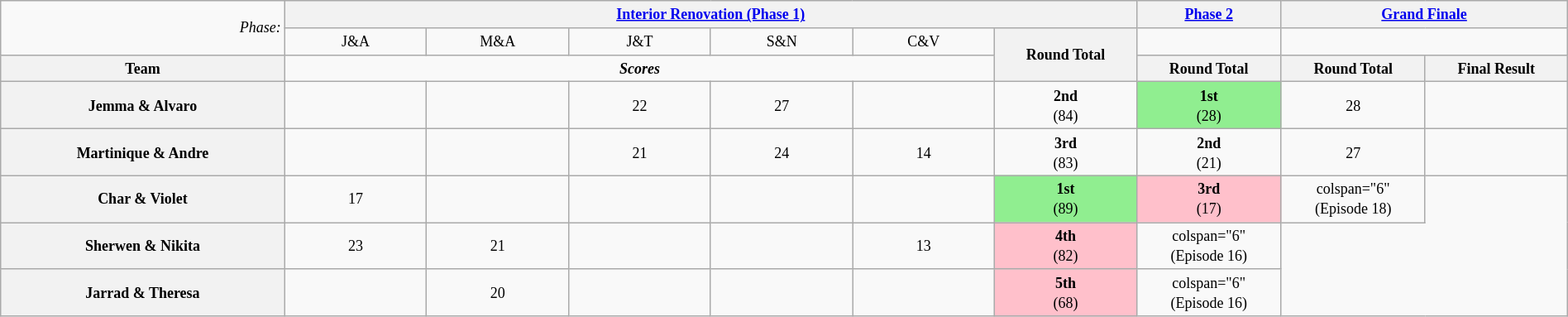<table class="wikitable" style="text-align: center; font-size: 9pt; line-height:16px; width:100%">
<tr>
<td style="width:10%; text-align:right;" rowspan="2"><em>Phase:</em></td>
<th colspan="6"><a href='#'>Interior Renovation (Phase 1)</a></th>
<th><a href='#'>Phase 2</a></th>
<th colspan=2><a href='#'>Grand Finale</a></th>
</tr>
<tr>
<td style="width:5%;">J&A</td>
<td style="width:5%;">M&A</td>
<td style="width:5%;">J&T</td>
<td style="width:5%;">S&N</td>
<td style="width:5%;">C&V</td>
<th rowspan="2" style="width:5%;">Round Total </th>
<td style="width:5%;"></td>
<td colspan=2 style="width:5%;"></td>
</tr>
<tr>
<th>Team</th>
<td colspan="5"><strong><em>Scores</em></strong></td>
<th style="width:5%;">Round Total </th>
<th style="width:5%;">Round Total </th>
<th style="width:5%;">Final Result</th>
</tr>
<tr>
<th style="font-size: 9pt">Jemma & Alvaro</th>
<td></td>
<td></td>
<td>22</td>
<td>27</td>
<td></td>
<td><strong>2nd</strong><br>(84)</td>
<td style="background:lightgreen"><strong>1st</strong><br>(28)</td>
<td>28</td>
<td></td>
</tr>
<tr>
<th style="font-size: 9pt">Martinique & Andre</th>
<td></td>
<td></td>
<td>21</td>
<td>24</td>
<td>14</td>
<td><strong>3rd</strong><br>(83)</td>
<td><strong>2nd</strong><br>(21)</td>
<td>27</td>
<td></td>
</tr>
<tr>
<th style="font-size: 9pt">Char & Violet</th>
<td>17</td>
<td></td>
<td></td>
<td></td>
<td></td>
<td style="background:lightgreen"><strong>1st</strong><br>(89)</td>
<td style="background:pink"><strong>3rd</strong><br>(17)</td>
<td>colspan="6" <br>(Episode 18)</td>
</tr>
<tr>
<th style="font-size: 9pt">Sherwen & Nikita</th>
<td>23</td>
<td>21</td>
<td></td>
<td></td>
<td>13</td>
<td style="background:pink"><strong>4th</strong><br>(82)</td>
<td>colspan="6" <br>(Episode 16)</td>
</tr>
<tr>
<th style="font-size: 9pt">Jarrad & Theresa</th>
<td></td>
<td>20</td>
<td></td>
<td></td>
<td></td>
<td style="background:pink"><strong>5th</strong><br>(68)</td>
<td>colspan="6" <br>(Episode 16)</td>
</tr>
</table>
